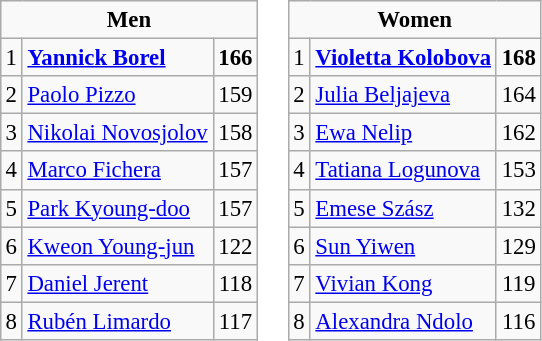<table style="margin:1em auto;">
<tr valign="top">
<td><br><table class="wikitable" style="font-size: 95%">
<tr>
<td colspan="3" style="text-align:center;"><strong>Men</strong></td>
</tr>
<tr>
<td>1</td>
<td align="left"> <strong><a href='#'>Yannick Borel</a></strong></td>
<td><strong>166</strong></td>
</tr>
<tr align="center">
<td>2</td>
<td align="left"> <a href='#'>Paolo Pizzo</a></td>
<td>159</td>
</tr>
<tr align="center">
<td>3</td>
<td align="left"> <a href='#'>Nikolai Novosjolov</a></td>
<td>158</td>
</tr>
<tr align="center">
<td>4</td>
<td align="left"> <a href='#'>Marco Fichera</a></td>
<td>157</td>
</tr>
<tr align="center">
<td>5</td>
<td align="left"> <a href='#'>Park Kyoung-doo</a></td>
<td>157</td>
</tr>
<tr align="center">
<td>6</td>
<td align="left"> <a href='#'>Kweon Young-jun</a></td>
<td>122</td>
</tr>
<tr align="center">
<td>7</td>
<td align="left"> <a href='#'>Daniel Jerent</a></td>
<td>118</td>
</tr>
<tr align="center">
<td>8</td>
<td align="left"> <a href='#'>Rubén Limardo</a></td>
<td>117</td>
</tr>
</table>
</td>
<td><br><table class="wikitable" style="font-size: 95%">
<tr>
<td colspan="3" style="text-align:center;"><strong>Women</strong></td>
</tr>
<tr>
<td>1</td>
<td align="left"> <strong><a href='#'>Violetta Kolobova</a></strong></td>
<td><strong>168</strong></td>
</tr>
<tr align="center">
<td>2</td>
<td align="left"> <a href='#'>Julia Beljajeva</a></td>
<td>164</td>
</tr>
<tr align="center">
<td>3</td>
<td align="left"> <a href='#'>Ewa Nelip</a></td>
<td>162</td>
</tr>
<tr align="center">
<td>4</td>
<td align="left"> <a href='#'>Tatiana Logunova</a></td>
<td>153</td>
</tr>
<tr align="center">
<td>5</td>
<td align="left"> <a href='#'>Emese Szász</a></td>
<td>132</td>
</tr>
<tr align="center">
<td>6</td>
<td align="left"> <a href='#'>Sun Yiwen</a></td>
<td>129</td>
</tr>
<tr align="center">
<td>7</td>
<td align="left"> <a href='#'>Vivian Kong</a></td>
<td>119</td>
</tr>
<tr align="center">
<td>8</td>
<td align="left"> <a href='#'>Alexandra Ndolo</a></td>
<td>116</td>
</tr>
</table>
</td>
<td></td>
</tr>
</table>
